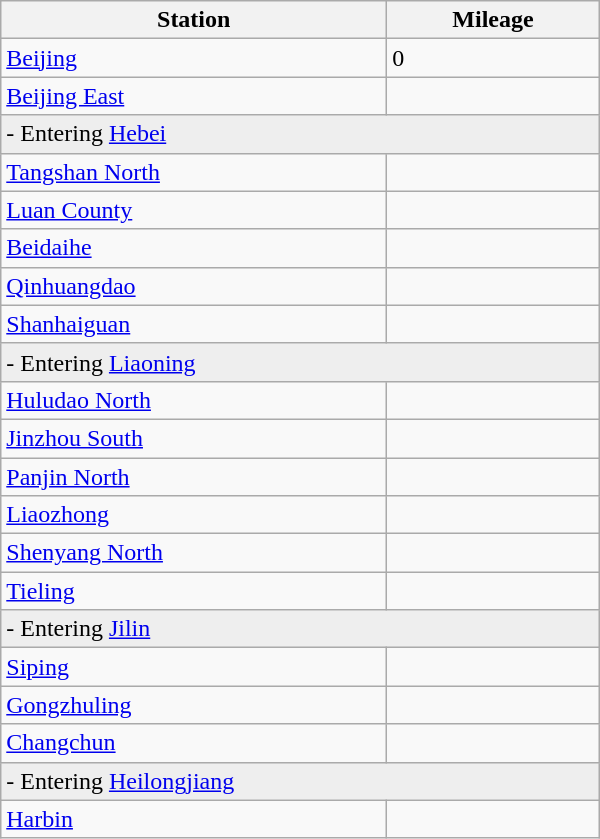<table class="wikitable" align="center" width="400">
<tr>
<th>Station</th>
<th>Mileage</th>
</tr>
<tr>
<td><a href='#'>Beijing</a></td>
<td>0</td>
</tr>
<tr>
<td><a href='#'>Beijing East</a></td>
<td></td>
</tr>
<tr>
<td colspan="2" style="background: #eeeeee;">- Entering <a href='#'>Hebei</a></td>
</tr>
<tr>
<td><a href='#'>Tangshan North</a></td>
<td></td>
</tr>
<tr>
<td><a href='#'>Luan County</a></td>
<td></td>
</tr>
<tr>
<td><a href='#'>Beidaihe</a></td>
<td></td>
</tr>
<tr>
<td><a href='#'>Qinhuangdao</a></td>
<td></td>
</tr>
<tr>
<td><a href='#'>Shanhaiguan</a></td>
<td></td>
</tr>
<tr>
<td colspan="2" style="background: #eeeeee;">- Entering <a href='#'>Liaoning</a></td>
</tr>
<tr>
<td><a href='#'>Huludao North</a></td>
<td></td>
</tr>
<tr>
<td><a href='#'>Jinzhou South</a></td>
<td></td>
</tr>
<tr>
<td><a href='#'>Panjin North</a></td>
<td></td>
</tr>
<tr>
<td><a href='#'>Liaozhong</a></td>
<td></td>
</tr>
<tr>
<td><a href='#'>Shenyang North</a></td>
<td></td>
</tr>
<tr>
<td><a href='#'>Tieling</a></td>
<td></td>
</tr>
<tr>
<td colspan="2" style="background: #eeeeee;">- Entering <a href='#'>Jilin</a></td>
</tr>
<tr>
<td><a href='#'>Siping</a></td>
<td></td>
</tr>
<tr>
<td><a href='#'>Gongzhuling</a></td>
<td></td>
</tr>
<tr>
<td><a href='#'>Changchun</a></td>
<td></td>
</tr>
<tr>
<td colspan="2" style="background: #eeeeee;">- Entering <a href='#'>Heilongjiang</a></td>
</tr>
<tr>
<td><a href='#'>Harbin</a></td>
<td></td>
</tr>
</table>
